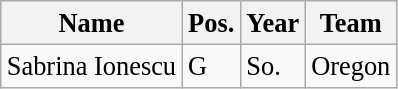<table class="wikitable sortable" style="font-size:110%;" border="1">
<tr>
<th>Name</th>
<th>Pos.</th>
<th>Year</th>
<th>Team</th>
</tr>
<tr>
<td>Sabrina Ionescu</td>
<td>G</td>
<td>So.</td>
<td>Oregon</td>
</tr>
</table>
